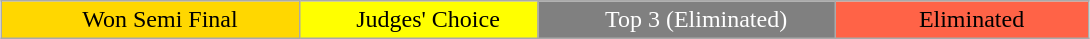<table class="wikitable" style="margin:1em auto; text-align:center;">
<tr>
<td style="background:gold; padding-left: 1em;" width="20%">Won Semi Final</td>
<td style="background:yellow; padding-left: 1em;" width="16%">Judges' Choice</td>
<td style="background:grey; color:white; padding-left: 1em;" width="20%">Top 3 (Eliminated)</td>
<td style="background:tomato; padding-left: 1em;" width="17%">Eliminated</td>
</tr>
</table>
